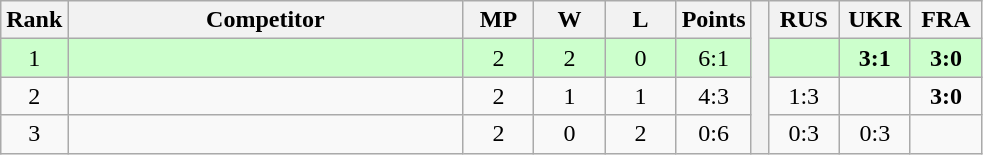<table class="wikitable" style="text-align:center">
<tr>
<th>Rank</th>
<th style="width:16em">Competitor</th>
<th style="width:2.5em">MP</th>
<th style="width:2.5em">W</th>
<th style="width:2.5em">L</th>
<th>Points</th>
<th rowspan="4"> </th>
<th style="width:2.5em">RUS</th>
<th style="width:2.5em">UKR</th>
<th style="width:2.5em">FRA</th>
</tr>
<tr style="background:#cfc;">
<td>1</td>
<td style="text-align:left"></td>
<td>2</td>
<td>2</td>
<td>0</td>
<td>6:1</td>
<td></td>
<td><strong>3:1</strong></td>
<td><strong>3:0</strong></td>
</tr>
<tr>
<td>2</td>
<td style="text-align:left"></td>
<td>2</td>
<td>1</td>
<td>1</td>
<td>4:3</td>
<td>1:3</td>
<td></td>
<td><strong>3:0</strong></td>
</tr>
<tr>
<td>3</td>
<td style="text-align:left"></td>
<td>2</td>
<td>0</td>
<td>2</td>
<td>0:6</td>
<td>0:3</td>
<td>0:3</td>
<td></td>
</tr>
</table>
